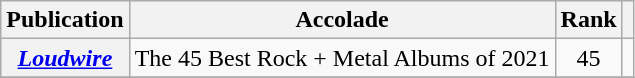<table class="wikitable sortable plainrowheaders">
<tr>
<th scope="col">Publication</th>
<th scope="col">Accolade</th>
<th scope="col">Rank</th>
<th scope="col" class="unsortable"></th>
</tr>
<tr>
<th scope="row"><em><a href='#'>Loudwire</a></em></th>
<td>The 45 Best Rock + Metal Albums of 2021</td>
<td style="text-align:center;">45</td>
<td style="text-align:center;"></td>
</tr>
<tr>
</tr>
</table>
